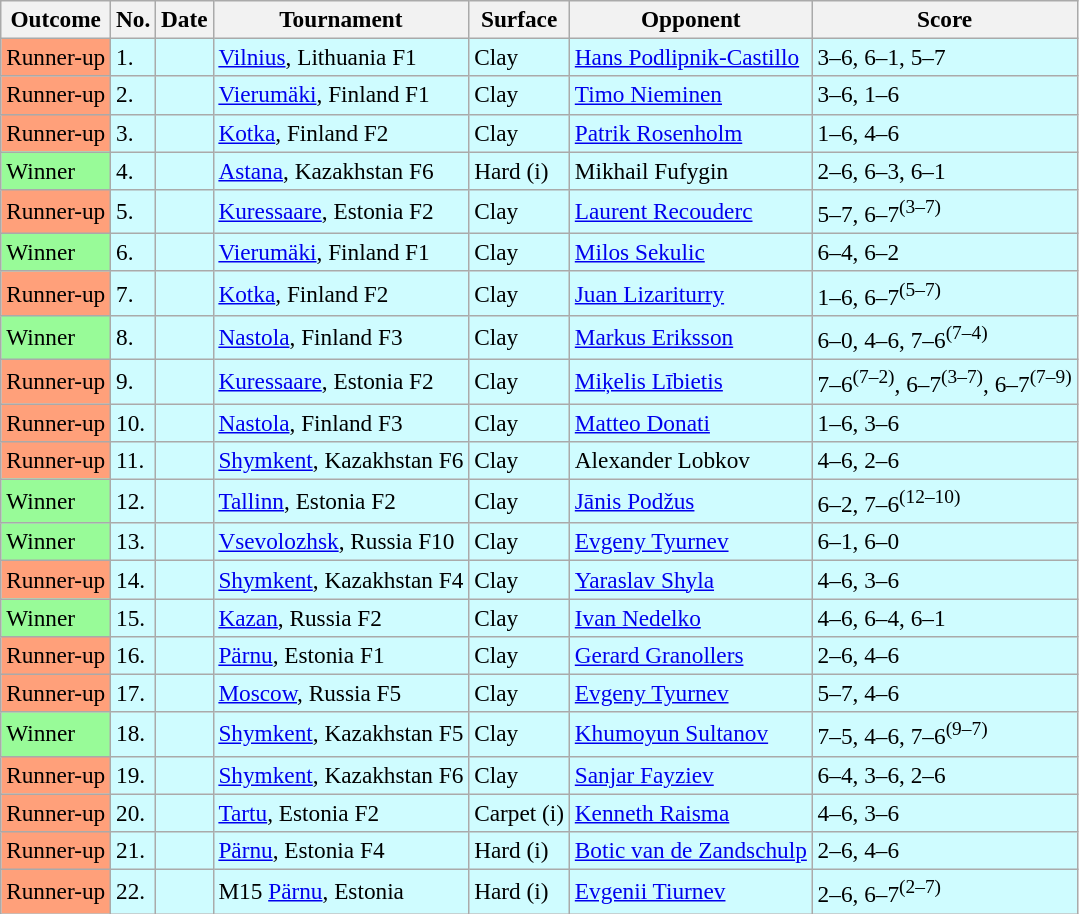<table class="sortable wikitable" style=font-size:97%>
<tr>
<th>Outcome</th>
<th>No.</th>
<th>Date</th>
<th>Tournament</th>
<th>Surface</th>
<th>Opponent</th>
<th>Score</th>
</tr>
<tr style="background:#cffcff;">
<td bgcolor=FFA07A>Runner-up</td>
<td>1.</td>
<td></td>
<td> <a href='#'>Vilnius</a>, Lithuania F1</td>
<td>Clay</td>
<td> <a href='#'>Hans Podlipnik-Castillo</a></td>
<td>3–6, 6–1, 5–7</td>
</tr>
<tr style="background:#cffcff;">
<td bgcolor=FFA07A>Runner-up</td>
<td>2.</td>
<td></td>
<td> <a href='#'>Vierumäki</a>, Finland F1</td>
<td>Clay</td>
<td> <a href='#'>Timo Nieminen</a></td>
<td>3–6, 1–6</td>
</tr>
<tr style="background:#cffcff;">
<td bgcolor=FFA07A>Runner-up</td>
<td>3.</td>
<td></td>
<td> <a href='#'>Kotka</a>, Finland F2</td>
<td>Clay</td>
<td> <a href='#'>Patrik Rosenholm</a></td>
<td>1–6, 4–6</td>
</tr>
<tr style="background:#cffcff;">
<td bgcolor=98FB98>Winner</td>
<td>4.</td>
<td></td>
<td> <a href='#'>Astana</a>, Kazakhstan F6</td>
<td>Hard (i)</td>
<td> Mikhail Fufygin</td>
<td>2–6, 6–3, 6–1</td>
</tr>
<tr style="background:#cffcff;">
<td bgcolor=FFA07A>Runner-up</td>
<td>5.</td>
<td></td>
<td> <a href='#'>Kuressaare</a>, Estonia F2</td>
<td>Clay</td>
<td> <a href='#'>Laurent Recouderc</a></td>
<td>5–7, 6–7<sup>(3–7)</sup></td>
</tr>
<tr style="background:#cffcff;">
<td bgcolor=98FB98>Winner</td>
<td>6.</td>
<td></td>
<td> <a href='#'>Vierumäki</a>, Finland F1</td>
<td>Clay</td>
<td> <a href='#'>Milos Sekulic</a></td>
<td>6–4, 6–2</td>
</tr>
<tr style="background:#cffcff;">
<td bgcolor=FFA07A>Runner-up</td>
<td>7.</td>
<td></td>
<td> <a href='#'>Kotka</a>, Finland F2</td>
<td>Clay</td>
<td> <a href='#'>Juan Lizariturry</a></td>
<td>1–6, 6–7<sup>(5–7)</sup></td>
</tr>
<tr style="background:#cffcff;">
<td bgcolor=98FB98>Winner</td>
<td>8.</td>
<td></td>
<td> <a href='#'>Nastola</a>, Finland F3</td>
<td>Clay</td>
<td> <a href='#'>Markus Eriksson</a></td>
<td>6–0, 4–6, 7–6<sup>(7–4)</sup></td>
</tr>
<tr style="background:#cffcff;">
<td bgcolor=FFA07A>Runner-up</td>
<td>9.</td>
<td></td>
<td> <a href='#'>Kuressaare</a>, Estonia F2</td>
<td>Clay</td>
<td> <a href='#'>Miķelis Lībietis</a></td>
<td>7–6<sup>(7–2)</sup>, 6–7<sup>(3–7)</sup>, 6–7<sup>(7–9)</sup></td>
</tr>
<tr style="background:#cffcff;">
<td bgcolor=FFA07A>Runner-up</td>
<td>10.</td>
<td></td>
<td> <a href='#'>Nastola</a>, Finland F3</td>
<td>Clay</td>
<td> <a href='#'>Matteo Donati</a></td>
<td>1–6, 3–6</td>
</tr>
<tr style="background:#cffcff;">
<td bgcolor=FFA07A>Runner-up</td>
<td>11.</td>
<td></td>
<td> <a href='#'>Shymkent</a>, Kazakhstan F6</td>
<td>Clay</td>
<td> Alexander Lobkov</td>
<td>4–6, 2–6</td>
</tr>
<tr style="background:#cffcff;">
<td bgcolor=98FB98>Winner</td>
<td>12.</td>
<td></td>
<td> <a href='#'>Tallinn</a>, Estonia F2</td>
<td>Clay</td>
<td> <a href='#'>Jānis Podžus</a></td>
<td>6–2, 7–6<sup>(12–10)</sup></td>
</tr>
<tr style="background:#cffcff;">
<td bgcolor=98FB98>Winner</td>
<td>13.</td>
<td></td>
<td> <a href='#'>Vsevolozhsk</a>, Russia F10</td>
<td>Clay</td>
<td> <a href='#'>Evgeny Tyurnev</a></td>
<td>6–1, 6–0</td>
</tr>
<tr style="background:#cffcff;">
<td bgcolor=FFA07A>Runner-up</td>
<td>14.</td>
<td></td>
<td> <a href='#'>Shymkent</a>, Kazakhstan F4</td>
<td>Clay</td>
<td> <a href='#'>Yaraslav Shyla</a></td>
<td>4–6, 3–6</td>
</tr>
<tr style="background:#cffcff;">
<td bgcolor=98FB98>Winner</td>
<td>15.</td>
<td></td>
<td> <a href='#'>Kazan</a>, Russia F2</td>
<td>Clay</td>
<td> <a href='#'>Ivan Nedelko</a></td>
<td>4–6, 6–4, 6–1</td>
</tr>
<tr style="background:#cffcff;">
<td bgcolor=FFA07A>Runner-up</td>
<td>16.</td>
<td></td>
<td> <a href='#'>Pärnu</a>, Estonia F1</td>
<td>Clay</td>
<td> <a href='#'>Gerard Granollers</a></td>
<td>2–6, 4–6</td>
</tr>
<tr style="background:#cffcff;">
<td bgcolor=FFA07A>Runner-up</td>
<td>17.</td>
<td></td>
<td> <a href='#'>Moscow</a>, Russia F5</td>
<td>Clay</td>
<td> <a href='#'>Evgeny Tyurnev</a></td>
<td>5–7, 4–6</td>
</tr>
<tr style="background:#cffcff;">
<td bgcolor=98FB98>Winner</td>
<td>18.</td>
<td></td>
<td> <a href='#'>Shymkent</a>, Kazakhstan F5</td>
<td>Clay</td>
<td> <a href='#'>Khumoyun Sultanov</a></td>
<td>7–5, 4–6, 7–6<sup>(9–7)</sup></td>
</tr>
<tr style="background:#cffcff;">
<td bgcolor=FFA07A>Runner-up</td>
<td>19.</td>
<td></td>
<td> <a href='#'>Shymkent</a>, Kazakhstan F6</td>
<td>Clay</td>
<td> <a href='#'>Sanjar Fayziev</a></td>
<td>6–4, 3–6, 2–6</td>
</tr>
<tr style="background:#cffcff;">
<td bgcolor=FFA07A>Runner-up</td>
<td>20.</td>
<td></td>
<td> <a href='#'>Tartu</a>, Estonia F2</td>
<td>Carpet (i)</td>
<td> <a href='#'>Kenneth Raisma</a></td>
<td>4–6, 3–6</td>
</tr>
<tr style="background:#cffcff;">
<td bgcolor=FFA07A>Runner-up</td>
<td>21.</td>
<td></td>
<td> <a href='#'>Pärnu</a>, Estonia F4</td>
<td>Hard (i)</td>
<td> <a href='#'>Botic van de Zandschulp</a></td>
<td>2–6, 4–6</td>
</tr>
<tr style="background:#cffcff;">
<td bgcolor=FFA07A>Runner-up</td>
<td>22.</td>
<td></td>
<td> M15 <a href='#'>Pärnu</a>, Estonia</td>
<td>Hard (i)</td>
<td> <a href='#'>Evgenii Tiurnev</a></td>
<td>2–6, 6–7<sup>(2–7)</sup></td>
</tr>
</table>
